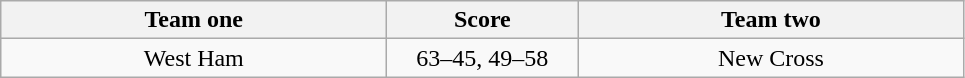<table class="wikitable" style="text-align: center">
<tr>
<th width=250>Team one</th>
<th width=120>Score</th>
<th width=250>Team two</th>
</tr>
<tr>
<td>West Ham</td>
<td>63–45, 49–58</td>
<td>New Cross</td>
</tr>
</table>
